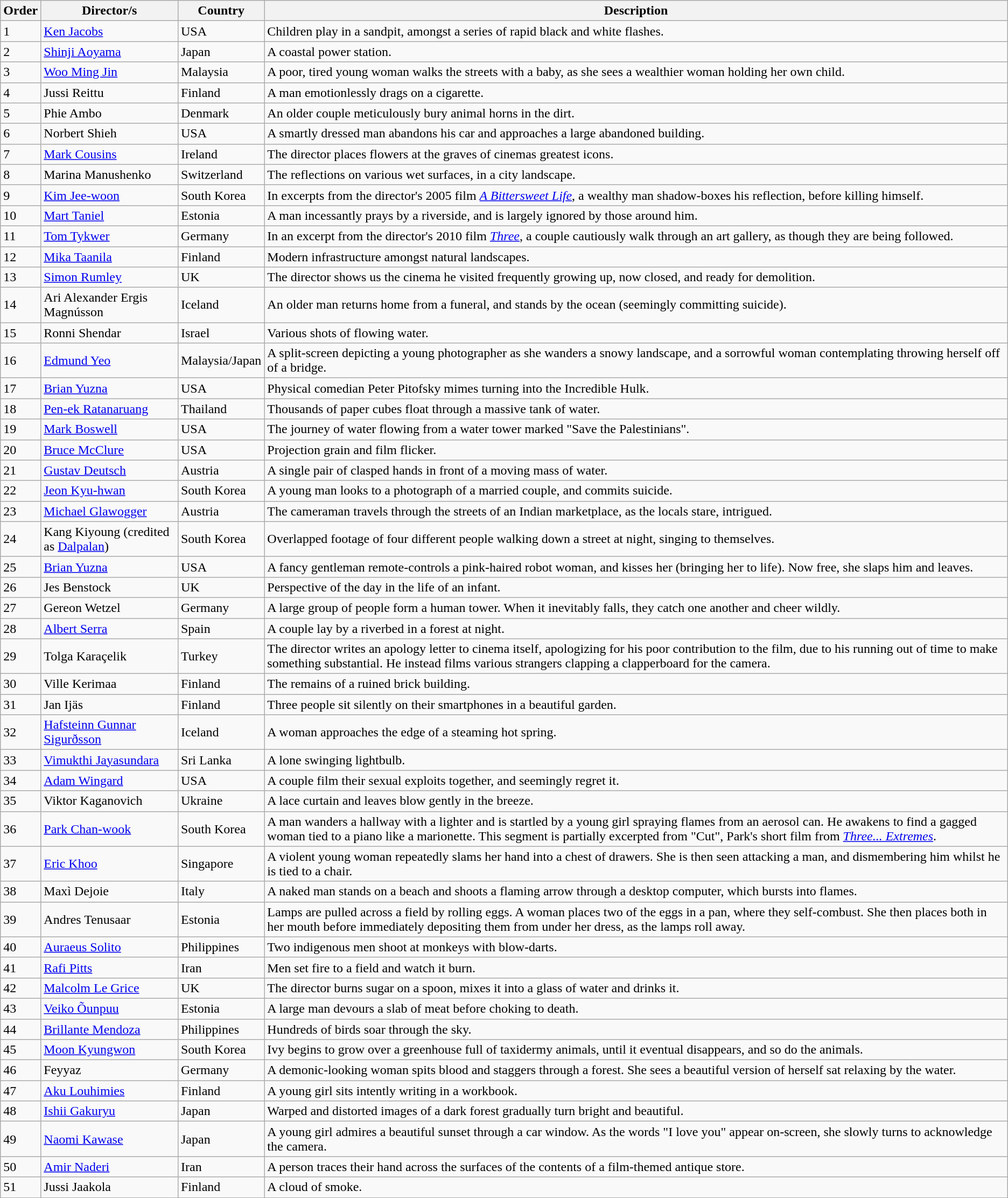<table class = "wikitable sortable">
<tr>
<th>Order</th>
<th>Director/s</th>
<th>Country</th>
<th>Description</th>
</tr>
<tr>
<td>1</td>
<td><a href='#'>Ken Jacobs</a></td>
<td>USA</td>
<td>Children play in a sandpit, amongst a series of rapid black and white flashes.</td>
</tr>
<tr>
<td>2</td>
<td><a href='#'>Shinji Aoyama</a></td>
<td>Japan</td>
<td>A coastal power station.</td>
</tr>
<tr>
<td>3</td>
<td><a href='#'>Woo Ming Jin</a></td>
<td>Malaysia</td>
<td>A poor, tired young woman walks the streets with a baby, as she sees a wealthier woman holding her own child.</td>
</tr>
<tr>
<td>4</td>
<td>Jussi Reittu</td>
<td>Finland</td>
<td>A man emotionlessly drags on a cigarette.</td>
</tr>
<tr>
<td>5</td>
<td>Phie Ambo</td>
<td>Denmark</td>
<td>An older couple meticulously bury animal horns in the dirt.</td>
</tr>
<tr>
<td>6</td>
<td>Norbert Shieh</td>
<td>USA</td>
<td>A smartly dressed man abandons his car and approaches a large abandoned building.</td>
</tr>
<tr>
<td>7</td>
<td><a href='#'>Mark Cousins</a></td>
<td>Ireland</td>
<td>The director places flowers at the graves of cinemas greatest icons.</td>
</tr>
<tr>
<td>8</td>
<td>Marina Manushenko</td>
<td>Switzerland</td>
<td>The reflections on various wet surfaces, in a city landscape.</td>
</tr>
<tr>
<td>9</td>
<td><a href='#'>Kim Jee-woon</a></td>
<td>South Korea</td>
<td>In excerpts from the director's 2005 film <em><a href='#'>A Bittersweet Life</a></em>, a wealthy man shadow-boxes his reflection, before killing himself.</td>
</tr>
<tr>
<td>10</td>
<td><a href='#'>Mart Taniel</a></td>
<td>Estonia</td>
<td>A man incessantly prays by a riverside, and is largely ignored by those around him.</td>
</tr>
<tr>
<td>11</td>
<td><a href='#'>Tom Tykwer</a></td>
<td>Germany</td>
<td>In an excerpt from the director's 2010 film <em><a href='#'>Three</a></em>, a couple cautiously walk through an art gallery, as though they are being followed.</td>
</tr>
<tr>
<td>12</td>
<td><a href='#'>Mika Taanila</a></td>
<td>Finland</td>
<td>Modern infrastructure amongst natural landscapes.</td>
</tr>
<tr>
<td>13</td>
<td><a href='#'>Simon Rumley</a></td>
<td>UK</td>
<td>The director shows us the cinema he visited frequently growing up, now closed, and ready for demolition.</td>
</tr>
<tr>
<td>14</td>
<td>Ari Alexander Ergis Magnússon</td>
<td>Iceland</td>
<td>An older man returns home from a funeral, and stands by the ocean (seemingly committing suicide).</td>
</tr>
<tr>
<td>15</td>
<td>Ronni Shendar</td>
<td>Israel</td>
<td>Various shots of flowing water.</td>
</tr>
<tr>
<td>16</td>
<td><a href='#'>Edmund Yeo</a></td>
<td>Malaysia/Japan</td>
<td>A split-screen depicting a young photographer as she wanders a snowy landscape, and a sorrowful woman contemplating throwing herself off of a bridge.</td>
</tr>
<tr>
<td>17</td>
<td><a href='#'>Brian Yuzna</a></td>
<td>USA</td>
<td>Physical comedian Peter Pitofsky mimes turning into the Incredible Hulk.</td>
</tr>
<tr>
<td>18</td>
<td><a href='#'>Pen-ek Ratanaruang </a></td>
<td>Thailand</td>
<td>Thousands of paper cubes float through a massive tank of water.</td>
</tr>
<tr>
<td>19</td>
<td><a href='#'>Mark Boswell</a></td>
<td>USA</td>
<td>The journey of water flowing from a water tower marked "Save the Palestinians".</td>
</tr>
<tr>
<td>20</td>
<td><a href='#'>Bruce McClure</a></td>
<td>USA</td>
<td>Projection grain and film flicker.</td>
</tr>
<tr>
<td>21</td>
<td><a href='#'>Gustav Deutsch</a></td>
<td>Austria</td>
<td>A single pair of clasped hands in front of a moving mass of water.</td>
</tr>
<tr>
<td>22</td>
<td><a href='#'>Jeon Kyu-hwan</a></td>
<td>South Korea</td>
<td>A young man looks to a photograph of a married couple, and commits suicide.</td>
</tr>
<tr>
<td>23</td>
<td><a href='#'>Michael Glawogger</a></td>
<td>Austria</td>
<td>The cameraman travels through the streets of an Indian marketplace, as the locals stare, intrigued.</td>
</tr>
<tr>
<td>24</td>
<td>Kang Kiyoung (credited as <a href='#'>Dalpalan</a>)</td>
<td>South Korea</td>
<td>Overlapped footage of four different people walking down a street at night, singing to themselves.</td>
</tr>
<tr>
<td>25</td>
<td><a href='#'>Brian Yuzna</a></td>
<td>USA</td>
<td>A fancy gentleman remote-controls a pink-haired robot woman, and kisses her (bringing her to life). Now free, she slaps him and leaves.</td>
</tr>
<tr>
<td>26</td>
<td>Jes Benstock</td>
<td>UK</td>
<td>Perspective of the day in the life of an infant.</td>
</tr>
<tr>
<td>27</td>
<td>Gereon Wetzel</td>
<td>Germany</td>
<td>A large group of people form a human tower. When it inevitably falls, they catch one another and cheer wildly.</td>
</tr>
<tr>
<td>28</td>
<td><a href='#'>Albert Serra </a></td>
<td>Spain</td>
<td>A couple lay by a riverbed in a forest at night.</td>
</tr>
<tr>
<td>29</td>
<td>Tolga Karaçelik</td>
<td>Turkey</td>
<td>The director writes an apology letter to cinema itself, apologizing for his poor contribution to the film, due to his running out of time to make something substantial. He instead films various strangers clapping a clapperboard for the camera.</td>
</tr>
<tr>
<td>30</td>
<td>Ville Kerimaa</td>
<td>Finland</td>
<td>The remains of a ruined brick building.</td>
</tr>
<tr>
<td>31</td>
<td>Jan Ijäs</td>
<td>Finland</td>
<td>Three people sit silently on their smartphones in a beautiful garden.</td>
</tr>
<tr>
<td>32</td>
<td><a href='#'>Hafsteinn Gunnar Sigurðsson</a></td>
<td>Iceland</td>
<td>A woman approaches the edge of a steaming hot spring.</td>
</tr>
<tr>
<td>33</td>
<td><a href='#'>Vimukthi Jayasundara</a></td>
<td>Sri Lanka</td>
<td>A lone swinging lightbulb.</td>
</tr>
<tr>
<td>34</td>
<td><a href='#'>Adam Wingard</a></td>
<td>USA</td>
<td>A couple film their sexual exploits together, and seemingly regret it.</td>
</tr>
<tr>
<td>35</td>
<td>Viktor Kaganovich</td>
<td>Ukraine</td>
<td>A lace curtain and leaves blow gently in the breeze.</td>
</tr>
<tr>
<td>36</td>
<td><a href='#'>Park Chan-wook</a></td>
<td>South Korea</td>
<td>A man wanders a hallway with a lighter and is startled by a young girl spraying flames from an aerosol can. He awakens to find a gagged woman tied to a piano like a marionette. This segment is partially excerpted from "Cut", Park's short film from <em><a href='#'>Three... Extremes</a></em>.</td>
</tr>
<tr>
<td>37</td>
<td><a href='#'>Eric Khoo</a></td>
<td>Singapore</td>
<td>A violent young woman repeatedly slams her hand into a chest of drawers. She is then seen attacking a man, and dismembering him whilst he is tied to a chair.</td>
</tr>
<tr>
<td>38</td>
<td>Maxì Dejoie</td>
<td>Italy</td>
<td>A naked man stands on a beach and shoots a flaming arrow through a desktop computer, which bursts into flames.</td>
</tr>
<tr>
<td>39</td>
<td>Andres Tenusaar</td>
<td>Estonia</td>
<td>Lamps are pulled across a field by rolling eggs. A woman places two of the eggs in a pan, where they self-combust. She then places both in her mouth before immediately depositing them from under her dress, as the lamps roll away.</td>
</tr>
<tr>
<td>40</td>
<td><a href='#'>Auraeus Solito</a></td>
<td>Philippines</td>
<td>Two indigenous men shoot at monkeys with blow-darts.</td>
</tr>
<tr>
<td>41</td>
<td><a href='#'>Rafi Pitts</a></td>
<td>Iran</td>
<td>Men set fire to a field and watch it burn.</td>
</tr>
<tr>
<td>42</td>
<td><a href='#'>Malcolm Le Grice</a></td>
<td>UK</td>
<td>The director burns sugar on a spoon, mixes it into a glass of water and drinks it.</td>
</tr>
<tr>
<td>43</td>
<td><a href='#'>Veiko Õunpuu</a></td>
<td>Estonia</td>
<td>A large man devours a slab of meat before choking to death.</td>
</tr>
<tr>
<td>44</td>
<td><a href='#'>Brillante Mendoza</a></td>
<td>Philippines</td>
<td>Hundreds of birds soar through the sky.</td>
</tr>
<tr>
<td>45</td>
<td><a href='#'>Moon Kyungwon</a></td>
<td>South Korea</td>
<td>Ivy begins to grow over a greenhouse full of taxidermy animals, until it eventual disappears, and so do the animals.</td>
</tr>
<tr>
<td>46</td>
<td>Feyyaz</td>
<td>Germany</td>
<td>A demonic-looking woman spits blood and staggers through a forest. She sees a beautiful version of herself sat relaxing by the water.</td>
</tr>
<tr>
<td>47</td>
<td><a href='#'>Aku Louhimies</a></td>
<td>Finland</td>
<td>A young girl sits intently writing in a workbook.</td>
</tr>
<tr>
<td>48</td>
<td><a href='#'>Ishii Gakuryu</a></td>
<td>Japan</td>
<td>Warped and distorted images of a dark forest gradually turn bright and beautiful.</td>
</tr>
<tr>
<td>49</td>
<td><a href='#'>Naomi Kawase</a></td>
<td>Japan</td>
<td>A young girl admires a beautiful sunset through a car window. As the words "I love you" appear on-screen, she slowly turns to acknowledge the camera.</td>
</tr>
<tr>
<td>50</td>
<td><a href='#'>Amir Naderi</a></td>
<td>Iran</td>
<td>A person traces their hand across the surfaces of the contents of a film-themed antique store.</td>
</tr>
<tr>
<td>51</td>
<td>Jussi Jaakola</td>
<td>Finland</td>
<td>A cloud of smoke.</td>
</tr>
<tr>
</tr>
</table>
